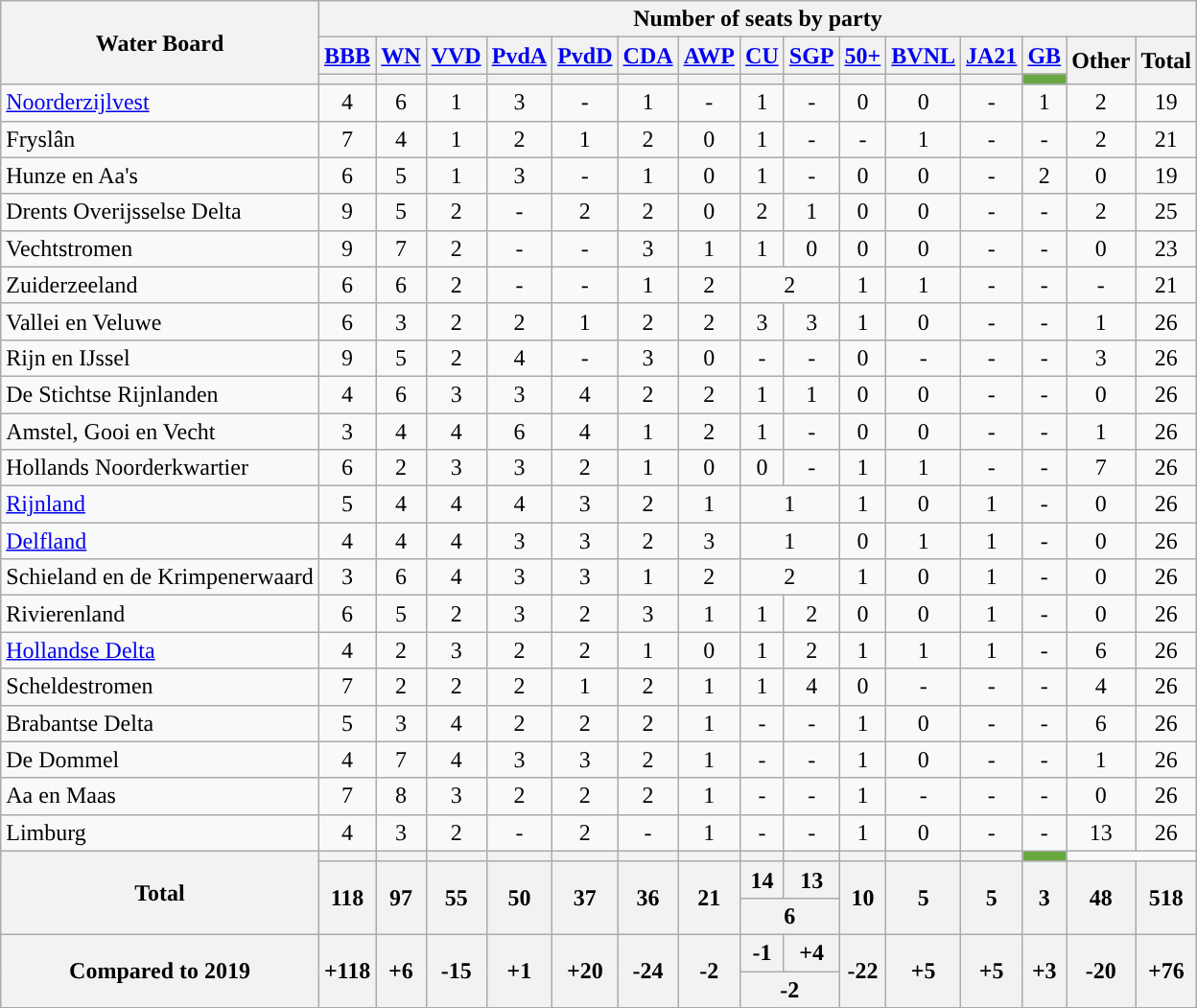<table class="wikitable" style="text-align:center;">
<tr>
<th rowspan="3">Water Board</th>
<th colspan="15">Number of seats by party</th>
</tr>
<tr>
<th><a href='#'>BBB</a></th>
<th><a href='#'>WN</a></th>
<th><a href='#'>VVD</a></th>
<th><a href='#'>PvdA</a></th>
<th><a href='#'>PvdD</a></th>
<th><a href='#'>CDA</a></th>
<th><a href='#'>AWP</a></th>
<th><a href='#'>CU</a></th>
<th><a href='#'>SGP</a></th>
<th><a href='#'>50+</a></th>
<th><a href='#'>BVNL</a></th>
<th><a href='#'>JA21</a></th>
<th><a href='#'>GB</a></th>
<th rowspan="2">Other</th>
<th rowspan="2">Total</th>
</tr>
<tr>
<th style="background-color: "></th>
<th style="background-color: "></th>
<th style="background-color: "></th>
<th style="background-color: "></th>
<th style="background-color: "></th>
<th style="background-color: "></th>
<th style="background-color: "></th>
<th style="background-color: "></th>
<th style="background-color: "></th>
<th style="background-color: "></th>
<th style="background-color: "></th>
<th style="background-color: "></th>
<th style="background-color: #69a841;"></th>
</tr>
<tr>
<td style="text-align:left;"><a href='#'>Noorderzijlvest</a></td>
<td>4</td>
<td>6</td>
<td>1</td>
<td>3</td>
<td>-</td>
<td>1</td>
<td>-</td>
<td>1</td>
<td>-</td>
<td>0</td>
<td>0</td>
<td>-</td>
<td>1</td>
<td>2</td>
<td>19</td>
</tr>
<tr>
<td style="text-align:left;">Fryslân</td>
<td>7</td>
<td>4</td>
<td>1</td>
<td>2</td>
<td>1</td>
<td>2</td>
<td>0</td>
<td>1</td>
<td>-</td>
<td>-</td>
<td>1</td>
<td>-</td>
<td>-</td>
<td>2</td>
<td>21</td>
</tr>
<tr>
<td style="text-align:left;">Hunze en Aa's</td>
<td>6</td>
<td>5</td>
<td>1</td>
<td>3</td>
<td>-</td>
<td>1</td>
<td>0</td>
<td>1</td>
<td>-</td>
<td>0</td>
<td>0</td>
<td>-</td>
<td>2</td>
<td>0</td>
<td>19</td>
</tr>
<tr>
<td style="text-align:left;">Drents Overijsselse Delta</td>
<td>9</td>
<td>5</td>
<td>2</td>
<td>-</td>
<td>2</td>
<td>2</td>
<td>0</td>
<td>2</td>
<td>1</td>
<td>0</td>
<td>0</td>
<td>-</td>
<td>-</td>
<td>2</td>
<td>25</td>
</tr>
<tr>
<td style="text-align:left;">Vechtstromen</td>
<td>9</td>
<td>7</td>
<td>2</td>
<td>-</td>
<td>-</td>
<td>3</td>
<td>1</td>
<td>1</td>
<td>0</td>
<td>0</td>
<td>0</td>
<td>-</td>
<td>-</td>
<td>0</td>
<td>23</td>
</tr>
<tr>
<td style="text-align:left;">Zuiderzeeland</td>
<td>6</td>
<td>6</td>
<td>2</td>
<td>-</td>
<td>-</td>
<td>1</td>
<td>2</td>
<td colspan="2">2</td>
<td>1</td>
<td>1</td>
<td>-</td>
<td>-</td>
<td>-</td>
<td>21</td>
</tr>
<tr>
<td style="text-align:left;">Vallei en Veluwe</td>
<td>6</td>
<td>3</td>
<td>2</td>
<td>2</td>
<td>1</td>
<td>2</td>
<td>2</td>
<td>3</td>
<td>3</td>
<td>1</td>
<td>0</td>
<td>-</td>
<td>-</td>
<td>1</td>
<td>26</td>
</tr>
<tr>
<td style="text-align:left;">Rijn en IJssel</td>
<td>9</td>
<td>5</td>
<td>2</td>
<td>4</td>
<td>-</td>
<td>3</td>
<td>0</td>
<td>-</td>
<td>-</td>
<td>0</td>
<td>-</td>
<td>-</td>
<td>-</td>
<td>3</td>
<td>26</td>
</tr>
<tr>
<td style="text-align:left;">De Stichtse Rijnlanden</td>
<td>4</td>
<td>6</td>
<td>3</td>
<td>3</td>
<td>4</td>
<td>2</td>
<td>2</td>
<td>1</td>
<td>1</td>
<td>0</td>
<td>0</td>
<td>-</td>
<td>-</td>
<td>0</td>
<td>26</td>
</tr>
<tr>
<td style="text-align:left;">Amstel, Gooi en Vecht</td>
<td>3</td>
<td>4</td>
<td>4</td>
<td>6</td>
<td>4</td>
<td>1</td>
<td>2</td>
<td>1</td>
<td>-</td>
<td>0</td>
<td>0</td>
<td>-</td>
<td>-</td>
<td>1</td>
<td>26</td>
</tr>
<tr>
<td style="text-align:left;">Hollands Noorderkwartier</td>
<td>6</td>
<td>2</td>
<td>3</td>
<td>3</td>
<td>2</td>
<td>1</td>
<td>0</td>
<td>0</td>
<td>-</td>
<td>1</td>
<td>1</td>
<td>-</td>
<td>-</td>
<td>7</td>
<td>26</td>
</tr>
<tr>
<td style="text-align:left;"><a href='#'>Rijnland</a></td>
<td>5</td>
<td>4</td>
<td>4</td>
<td>4</td>
<td>3</td>
<td>2</td>
<td>1</td>
<td colspan="2">1</td>
<td>1</td>
<td>0</td>
<td>1</td>
<td>-</td>
<td>0</td>
<td>26</td>
</tr>
<tr>
<td style="text-align:left;"><a href='#'>Delfland</a></td>
<td>4</td>
<td>4</td>
<td>4</td>
<td>3</td>
<td>3</td>
<td>2</td>
<td>3</td>
<td colspan="2">1</td>
<td>0</td>
<td>1</td>
<td>1</td>
<td>-</td>
<td>0</td>
<td>26</td>
</tr>
<tr>
<td style="text-align:left;">Schieland en de Krimpenerwaard</td>
<td>3</td>
<td>6</td>
<td>4</td>
<td>3</td>
<td>3</td>
<td>1</td>
<td>2</td>
<td colspan="2">2</td>
<td>1</td>
<td>0</td>
<td>1</td>
<td>-</td>
<td>0</td>
<td>26</td>
</tr>
<tr>
<td style="text-align:left;">Rivierenland</td>
<td>6</td>
<td>5</td>
<td>2</td>
<td>3</td>
<td>2</td>
<td>3</td>
<td>1</td>
<td>1</td>
<td>2</td>
<td>0</td>
<td>0</td>
<td>1</td>
<td>-</td>
<td>0</td>
<td>26</td>
</tr>
<tr>
<td style="text-align:left;"><a href='#'>Hollandse Delta</a></td>
<td>4</td>
<td>2</td>
<td>3</td>
<td>2</td>
<td>2</td>
<td>1</td>
<td>0</td>
<td>1</td>
<td>2</td>
<td>1</td>
<td>1</td>
<td>1</td>
<td>-</td>
<td>6</td>
<td>26</td>
</tr>
<tr>
<td style="text-align:left;">Scheldestromen</td>
<td>7</td>
<td>2</td>
<td>2</td>
<td>2</td>
<td>1</td>
<td>2</td>
<td>1</td>
<td>1</td>
<td>4</td>
<td>0</td>
<td>-</td>
<td>-</td>
<td>-</td>
<td>4</td>
<td>26</td>
</tr>
<tr>
<td style="text-align:left;">Brabantse Delta</td>
<td>5</td>
<td>3</td>
<td>4</td>
<td>2</td>
<td>2</td>
<td>2</td>
<td>1</td>
<td>-</td>
<td>-</td>
<td>1</td>
<td>0</td>
<td>-</td>
<td>-</td>
<td>6</td>
<td>26</td>
</tr>
<tr>
<td style="text-align:left;">De Dommel</td>
<td>4</td>
<td>7</td>
<td>4</td>
<td>3</td>
<td>3</td>
<td>2</td>
<td>1</td>
<td>-</td>
<td>-</td>
<td>1</td>
<td>0</td>
<td>-</td>
<td>-</td>
<td>1</td>
<td>26</td>
</tr>
<tr>
<td style="text-align:left;">Aa en Maas</td>
<td>7</td>
<td>8</td>
<td>3</td>
<td>2</td>
<td>2</td>
<td>2</td>
<td>1</td>
<td>-</td>
<td>-</td>
<td>1</td>
<td>-</td>
<td>-</td>
<td>-</td>
<td>0</td>
<td>26</td>
</tr>
<tr>
<td style="text-align:left;">Limburg</td>
<td>4</td>
<td>3</td>
<td>2</td>
<td>-</td>
<td>2</td>
<td>-</td>
<td>1</td>
<td>-</td>
<td>-</td>
<td>1</td>
<td>0</td>
<td>-</td>
<td>-</td>
<td>13</td>
<td>26</td>
</tr>
<tr>
<th rowspan="3">Total</th>
<th style="background-color: "></th>
<th style="background-color: "></th>
<th style="background-color: "></th>
<th style="background-color: "></th>
<th style="background-color: "></th>
<th style="background-color: "></th>
<th style="background-color: "></th>
<th style="background-color: "></th>
<th style="background-color: "></th>
<th style="background-color: "></th>
<th style="background-color: "></th>
<th style="background-color: "></th>
<th style="background-color: #69a841;"></th>
<td colspan="2"></td>
</tr>
<tr>
<th rowspan="2">118</th>
<th rowspan="2">97</th>
<th rowspan="2">55</th>
<th rowspan="2">50</th>
<th rowspan="2">37</th>
<th rowspan="2">36</th>
<th rowspan="2">21</th>
<th rowspan="1">14</th>
<th rowspan="1">13</th>
<th rowspan="2">10</th>
<th rowspan="2">5</th>
<th rowspan="2">5</th>
<th rowspan="2">3</th>
<th rowspan="2">48</th>
<th rowspan="2">518</th>
</tr>
<tr>
<th colspan="2">6</th>
</tr>
<tr>
<th rowspan="2">Compared to 2019</th>
<th rowspan="2">+118</th>
<th rowspan="2">+6</th>
<th rowspan="2">-15</th>
<th rowspan="2">+1</th>
<th rowspan="2">+20</th>
<th rowspan="2">-24</th>
<th rowspan="2">-2</th>
<th rowspan="1">-1</th>
<th rowspan="1">+4</th>
<th rowspan="2">-22</th>
<th rowspan="2">+5</th>
<th rowspan="2">+5</th>
<th rowspan="2">+3</th>
<th rowspan="2">-20</th>
<th rowspan="2">+76</th>
</tr>
<tr>
<th colspan="2">-2</th>
</tr>
</table>
